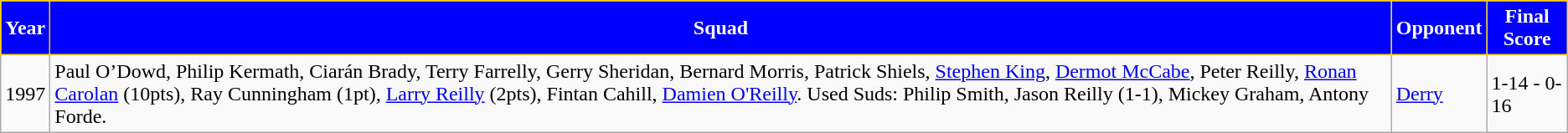<table class="wikitable">
<tr>
<th style="background:blue; color:white; border:1px solid gold">Year</th>
<th style="background:blue; color:white; border:1px solid gold">Squad</th>
<th style="background:blue; color:white; border:1px solid gold">Opponent</th>
<th style="background:blue; color:white; border:1px solid gold">Final Score</th>
</tr>
<tr>
<td>1997</td>
<td>Paul O’Dowd, Philip Kermath, Ciarán Brady, Terry Farrelly, Gerry Sheridan, Bernard Morris, Patrick Shiels, <a href='#'>Stephen King</a>, <a href='#'>Dermot McCabe</a>, Peter Reilly, <a href='#'>Ronan Carolan</a> (10pts), Ray Cunningham (1pt), <a href='#'>Larry Reilly</a> (2pts), Fintan Cahill, <a href='#'>Damien O'Reilly</a>. Used Suds: Philip Smith, Jason Reilly (1-1), Mickey Graham, Antony Forde.</td>
<td><a href='#'>Derry</a></td>
<td>1-14 - 0-16</td>
</tr>
</table>
